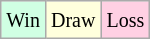<table class="wikitable">
<tr>
<td style="background-color: #d0ffe3;"><small>Win</small></td>
<td style="background-color: #ffffdd;"><small>Draw</small></td>
<td style="background-color: #ffd0e3;"><small>Loss</small></td>
</tr>
</table>
